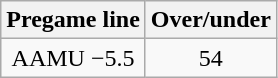<table class="wikitable">
<tr align="center">
<th style=>Pregame line</th>
<th style=>Over/under</th>
</tr>
<tr align="center">
<td>AAMU −5.5</td>
<td>54</td>
</tr>
</table>
